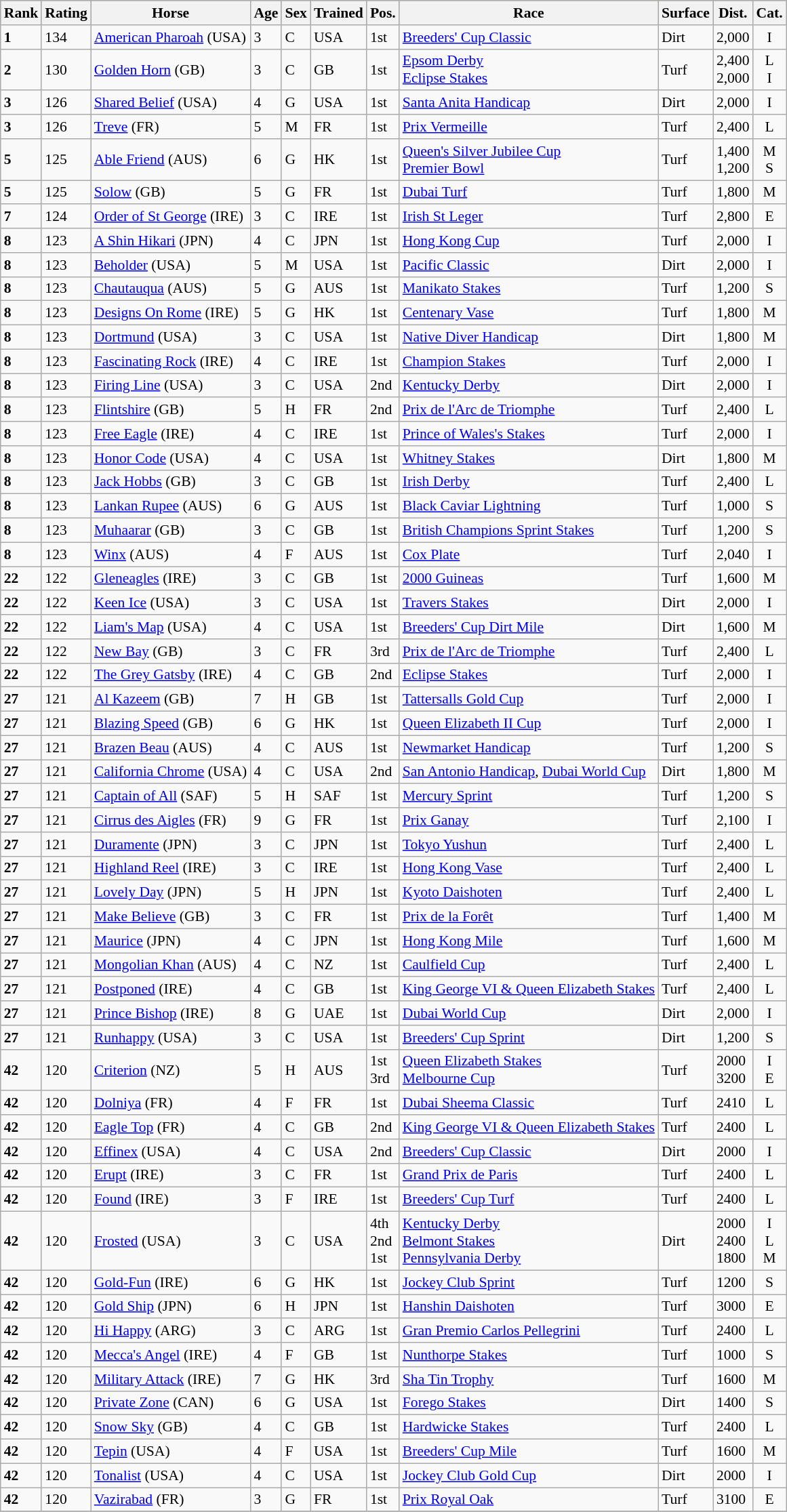<table class="wikitable sortable" style="font-size:90%">
<tr style="background:tan; text-align:center;">
<th><strong>Rank</strong><br></th>
<th><strong>Rating</strong><br></th>
<th><strong>Horse</strong><br></th>
<th><strong>Age</strong><br></th>
<th><strong>Sex</strong><br></th>
<th><strong>Trained</strong><br></th>
<th><strong>Pos.</strong><br></th>
<th><strong>Race</strong><br></th>
<th><strong>Surface</strong><br></th>
<th><strong>Dist.</strong><br></th>
<th><strong>Cat.</strong><br></th>
</tr>
<tr>
<td><strong>1</strong></td>
<td>134</td>
<td><a href='#'>American Pharoah</a> (USA)</td>
<td>3</td>
<td>C</td>
<td>USA</td>
<td>1st</td>
<td><a href='#'>Breeders' Cup Classic</a></td>
<td>Dirt</td>
<td>2,000</td>
<td align=center>I</td>
</tr>
<tr>
<td><strong>2</strong></td>
<td>130</td>
<td><a href='#'>Golden Horn</a> (GB)</td>
<td>3</td>
<td>C</td>
<td>GB</td>
<td>1st</td>
<td><a href='#'>Epsom Derby</a><br><a href='#'>Eclipse Stakes</a></td>
<td>Turf</td>
<td>2,400<br>2,000</td>
<td align=center>L<br>I</td>
</tr>
<tr>
<td><strong>3</strong></td>
<td>126</td>
<td><a href='#'>Shared Belief</a> (USA)</td>
<td>4</td>
<td>G</td>
<td>USA</td>
<td>1st</td>
<td><a href='#'>Santa Anita Handicap</a></td>
<td>Dirt</td>
<td>2,000</td>
<td align=center>I</td>
</tr>
<tr>
<td><strong>3</strong></td>
<td>126</td>
<td><a href='#'>Treve</a> (FR)</td>
<td>5</td>
<td>M</td>
<td>FR</td>
<td>1st</td>
<td><a href='#'>Prix Vermeille</a></td>
<td>Turf</td>
<td>2,400</td>
<td align=center>L</td>
</tr>
<tr>
<td><strong>5</strong></td>
<td>125</td>
<td><a href='#'>Able Friend</a> (AUS)</td>
<td>6</td>
<td>G</td>
<td>HK</td>
<td>1st</td>
<td><a href='#'>Queen's Silver Jubilee Cup</a><br><a href='#'>Premier Bowl</a></td>
<td>Turf</td>
<td>1,400<br>1,200</td>
<td align=center>M<br>S</td>
</tr>
<tr>
<td><strong>5</strong></td>
<td>125</td>
<td><a href='#'>Solow</a> (GB)</td>
<td>5</td>
<td>G</td>
<td>FR</td>
<td>1st</td>
<td><a href='#'>Dubai Turf</a></td>
<td>Turf</td>
<td>1,800</td>
<td align=center>M</td>
</tr>
<tr>
<td><strong>7</strong></td>
<td>124</td>
<td><a href='#'>Order of St George</a> (IRE)</td>
<td>3</td>
<td>C</td>
<td>IRE</td>
<td>1st</td>
<td><a href='#'>Irish St Leger</a></td>
<td>Turf</td>
<td>2,800</td>
<td align=center>E</td>
</tr>
<tr>
<td><strong>8</strong></td>
<td>123</td>
<td><a href='#'>A Shin Hikari</a> (JPN)</td>
<td>4</td>
<td>C</td>
<td>JPN</td>
<td>1st</td>
<td><a href='#'>Hong Kong Cup</a></td>
<td>Turf</td>
<td>2,000</td>
<td align=center>I</td>
</tr>
<tr>
<td><strong>8</strong></td>
<td>123</td>
<td><a href='#'>Beholder</a> (USA)</td>
<td>5</td>
<td>M</td>
<td>USA</td>
<td>1st</td>
<td><a href='#'>Pacific Classic</a></td>
<td>Dirt</td>
<td>2,000</td>
<td align=center>I</td>
</tr>
<tr>
<td><strong>8</strong></td>
<td>123</td>
<td><a href='#'>Chautauqua</a> (AUS)</td>
<td>5</td>
<td>G</td>
<td>AUS</td>
<td>1st</td>
<td><a href='#'>Manikato Stakes</a></td>
<td>Turf</td>
<td>1,200</td>
<td align=center>S</td>
</tr>
<tr>
<td><strong>8</strong></td>
<td>123</td>
<td><a href='#'>Designs On Rome</a> (IRE)</td>
<td>5</td>
<td>G</td>
<td>HK</td>
<td>1st</td>
<td><a href='#'>Centenary Vase</a></td>
<td>Turf</td>
<td>1,800</td>
<td align=center>M</td>
</tr>
<tr>
<td><strong>8</strong></td>
<td>123</td>
<td><a href='#'>Dortmund</a> (USA)</td>
<td>3</td>
<td>C</td>
<td>USA</td>
<td>1st</td>
<td><a href='#'>Native Diver Handicap</a></td>
<td>Dirt</td>
<td>1,800</td>
<td align=center>M</td>
</tr>
<tr>
<td><strong>8</strong></td>
<td>123</td>
<td><a href='#'>Fascinating Rock</a> (IRE)</td>
<td>4</td>
<td>C</td>
<td>IRE</td>
<td>1st</td>
<td><a href='#'>Champion Stakes</a></td>
<td>Turf</td>
<td>2,000</td>
<td align=center>I</td>
</tr>
<tr>
<td><strong>8</strong></td>
<td>123</td>
<td><a href='#'>Firing Line</a> (USA)</td>
<td>3</td>
<td>C</td>
<td>USA</td>
<td>2nd</td>
<td><a href='#'>Kentucky Derby</a></td>
<td>Dirt</td>
<td>2,000</td>
<td align=center>I</td>
</tr>
<tr>
<td><strong>8</strong></td>
<td>123</td>
<td><a href='#'>Flintshire</a> (GB)</td>
<td>5</td>
<td>H</td>
<td>FR</td>
<td>2nd</td>
<td><a href='#'>Prix de l'Arc de Triomphe</a></td>
<td>Turf</td>
<td>2,400</td>
<td align=center>L</td>
</tr>
<tr>
<td><strong>8</strong></td>
<td>123</td>
<td><a href='#'>Free Eagle</a> (IRE)</td>
<td>4</td>
<td>C</td>
<td>IRE</td>
<td>1st</td>
<td><a href='#'>Prince of Wales's Stakes</a></td>
<td>Turf</td>
<td>2,000</td>
<td align=center>I</td>
</tr>
<tr>
<td><strong>8</strong></td>
<td>123</td>
<td><a href='#'>Honor Code</a> (USA)</td>
<td>4</td>
<td>C</td>
<td>USA</td>
<td>1st</td>
<td><a href='#'>Whitney Stakes</a></td>
<td>Dirt</td>
<td>1,800</td>
<td align=center>M</td>
</tr>
<tr>
<td><strong>8</strong></td>
<td>123</td>
<td><a href='#'>Jack Hobbs</a> (GB)</td>
<td>3</td>
<td>C</td>
<td>GB</td>
<td>1st</td>
<td><a href='#'>Irish Derby</a></td>
<td>Turf</td>
<td>2,400</td>
<td align=center>L</td>
</tr>
<tr>
<td><strong>8</strong></td>
<td>123</td>
<td><a href='#'>Lankan Rupee</a> (AUS)</td>
<td>6</td>
<td>G</td>
<td>AUS</td>
<td>1st</td>
<td><a href='#'>Black Caviar Lightning</a></td>
<td>Turf</td>
<td>1,000</td>
<td align=center>S</td>
</tr>
<tr>
<td><strong>8</strong></td>
<td>123</td>
<td><a href='#'>Muhaarar</a> (GB)</td>
<td>3</td>
<td>C</td>
<td>GB</td>
<td>1st</td>
<td><a href='#'>British Champions Sprint Stakes</a></td>
<td>Turf</td>
<td>1,200</td>
<td align=center>S</td>
</tr>
<tr>
<td><strong>8</strong></td>
<td>123</td>
<td><a href='#'>Winx</a> (AUS)</td>
<td>4</td>
<td>F</td>
<td>AUS</td>
<td>1st</td>
<td><a href='#'>Cox Plate</a></td>
<td>Turf</td>
<td>2,040</td>
<td align=center>I</td>
</tr>
<tr>
<td><strong>22</strong></td>
<td>122</td>
<td><a href='#'>Gleneagles</a> (IRE)</td>
<td>3</td>
<td>C</td>
<td>GB</td>
<td>1st</td>
<td><a href='#'>2000 Guineas</a></td>
<td>Turf</td>
<td>1,600</td>
<td align=center>M</td>
</tr>
<tr>
<td><strong>22</strong></td>
<td>122</td>
<td><a href='#'>Keen Ice</a> (USA)</td>
<td>3</td>
<td>C</td>
<td>USA</td>
<td>1st</td>
<td><a href='#'>Travers Stakes</a></td>
<td>Dirt</td>
<td>2,000</td>
<td align=center>I</td>
</tr>
<tr>
<td><strong>22</strong></td>
<td>122</td>
<td><a href='#'>Liam's Map</a> (USA)</td>
<td>4</td>
<td>C</td>
<td>USA</td>
<td>1st</td>
<td><a href='#'>Breeders' Cup Dirt Mile</a></td>
<td>Dirt</td>
<td>1,600</td>
<td align=center>M</td>
</tr>
<tr>
<td><strong>22</strong></td>
<td>122</td>
<td><a href='#'>New Bay</a> (GB)</td>
<td>3</td>
<td>C</td>
<td>FR</td>
<td>3rd</td>
<td><a href='#'>Prix de l'Arc de Triomphe</a></td>
<td>Turf</td>
<td>2,400</td>
<td align=center>L</td>
</tr>
<tr>
<td><strong>22</strong></td>
<td>122</td>
<td><a href='#'>The Grey Gatsby</a> (IRE)</td>
<td>4</td>
<td>C</td>
<td>GB</td>
<td>2nd</td>
<td><a href='#'>Eclipse Stakes</a></td>
<td>Turf</td>
<td>2,000</td>
<td align=center>I</td>
</tr>
<tr>
<td><strong>27</strong></td>
<td>121</td>
<td><a href='#'>Al Kazeem</a> (GB)</td>
<td>7</td>
<td>H</td>
<td>GB</td>
<td>1st</td>
<td><a href='#'>Tattersalls Gold Cup</a></td>
<td>Turf</td>
<td>2,000</td>
<td align=center>I</td>
</tr>
<tr>
<td><strong>27</strong></td>
<td>121</td>
<td><a href='#'>Blazing Speed</a> (GB)</td>
<td>6</td>
<td>G</td>
<td>HK</td>
<td>1st</td>
<td><a href='#'>Queen Elizabeth II Cup</a></td>
<td>Turf</td>
<td>2,000</td>
<td align=center>I</td>
</tr>
<tr>
<td><strong>27</strong></td>
<td>121</td>
<td><a href='#'>Brazen Beau</a> (AUS)</td>
<td>4</td>
<td>C</td>
<td>AUS</td>
<td>1st</td>
<td><a href='#'>Newmarket Handicap</a></td>
<td>Turf</td>
<td>1,200</td>
<td align=center>S</td>
</tr>
<tr>
<td><strong>27</strong></td>
<td>121</td>
<td><a href='#'>California Chrome</a> (USA)</td>
<td>4</td>
<td>C</td>
<td>USA</td>
<td>2nd</td>
<td><a href='#'>San Antonio Handicap</a>, <a href='#'>Dubai World Cup</a></td>
<td>Dirt</td>
<td>1,800</td>
<td align=center>M</td>
</tr>
<tr>
<td><strong>27</strong></td>
<td>121</td>
<td><a href='#'>Captain of All</a> (SAF)</td>
<td>5</td>
<td>H</td>
<td>SAF</td>
<td>1st</td>
<td><a href='#'>Mercury Sprint</a></td>
<td>Turf</td>
<td>1,200</td>
<td align=center>S</td>
</tr>
<tr>
<td><strong>27</strong></td>
<td>121</td>
<td><a href='#'>Cirrus des Aigles</a> (FR)</td>
<td>9</td>
<td>G</td>
<td>FR</td>
<td>1st</td>
<td><a href='#'>Prix Ganay</a></td>
<td>Turf</td>
<td>2,100</td>
<td align=center>I</td>
</tr>
<tr>
<td><strong>27</strong></td>
<td>121</td>
<td><a href='#'>Duramente</a> (JPN)</td>
<td>3</td>
<td>C</td>
<td>JPN</td>
<td>1st</td>
<td><a href='#'>Tokyo Yushun</a></td>
<td>Turf</td>
<td>2,400</td>
<td align=center>L</td>
</tr>
<tr>
<td><strong>27</strong></td>
<td>121</td>
<td><a href='#'>Highland Reel</a> (IRE)</td>
<td>3</td>
<td>C</td>
<td>IRE</td>
<td>1st</td>
<td><a href='#'>Hong Kong Vase</a></td>
<td>Turf</td>
<td>2,400</td>
<td align=center>L</td>
</tr>
<tr>
<td><strong>27</strong></td>
<td>121</td>
<td><a href='#'>Lovely Day</a> (JPN)</td>
<td>5</td>
<td>H</td>
<td>JPN</td>
<td>1st</td>
<td><a href='#'>Kyoto Daishoten</a></td>
<td>Turf</td>
<td>2,400</td>
<td align=center>L</td>
</tr>
<tr>
<td><strong>27</strong></td>
<td>121</td>
<td><a href='#'>Make Believe</a> (GB)</td>
<td>3</td>
<td>C</td>
<td>FR</td>
<td>1st</td>
<td><a href='#'>Prix de la Forêt</a></td>
<td>Turf</td>
<td>1,400</td>
<td align=center>M</td>
</tr>
<tr>
<td><strong>27</strong></td>
<td>121</td>
<td><a href='#'>Maurice</a> (JPN)</td>
<td>4</td>
<td>C</td>
<td>JPN</td>
<td>1st</td>
<td><a href='#'>Hong Kong Mile</a></td>
<td>Turf</td>
<td>1,600</td>
<td align=center>M</td>
</tr>
<tr>
<td><strong>27</strong></td>
<td>121</td>
<td><a href='#'>Mongolian Khan</a> (AUS)</td>
<td>4</td>
<td>C</td>
<td>NZ</td>
<td>1st</td>
<td><a href='#'>Caulfield Cup</a></td>
<td>Turf</td>
<td>2,400</td>
<td align=center>L</td>
</tr>
<tr>
<td><strong>27</strong></td>
<td>121</td>
<td><a href='#'>Postponed</a> (IRE)</td>
<td>4</td>
<td>C</td>
<td>GB</td>
<td>1st</td>
<td><a href='#'>King George VI & Queen Elizabeth Stakes</a></td>
<td>Turf</td>
<td>2,400</td>
<td align=center>L</td>
</tr>
<tr>
<td><strong>27</strong></td>
<td>121</td>
<td><a href='#'>Prince Bishop</a> (IRE)</td>
<td>8</td>
<td>G</td>
<td>UAE</td>
<td>1st</td>
<td><a href='#'>Dubai World Cup</a></td>
<td>Dirt</td>
<td>2,000</td>
<td align=center>I</td>
</tr>
<tr>
<td><strong>27</strong></td>
<td>121</td>
<td><a href='#'>Runhappy</a> (USA)</td>
<td>3</td>
<td>C</td>
<td>USA</td>
<td>1st</td>
<td><a href='#'>Breeders' Cup Sprint</a></td>
<td>Dirt</td>
<td>1,200</td>
<td align=center>S</td>
</tr>
<tr>
<td><strong>42</strong></td>
<td>120</td>
<td><a href='#'>Criterion</a> (NZ)</td>
<td>5</td>
<td>H</td>
<td>AUS</td>
<td>1st<br>3rd</td>
<td><a href='#'>Queen Elizabeth Stakes</a><br><a href='#'>Melbourne Cup</a></td>
<td>Turf</td>
<td>2000<br>3200</td>
<td align=center>I<br>E</td>
</tr>
<tr>
<td><strong>42</strong></td>
<td>120</td>
<td><a href='#'>Dolniya</a> (FR)</td>
<td>4</td>
<td>F</td>
<td>FR</td>
<td>1st</td>
<td><a href='#'>Dubai Sheema Classic</a></td>
<td>Turf</td>
<td>2410</td>
<td align=center>L</td>
</tr>
<tr>
<td><strong>42</strong></td>
<td>120</td>
<td><a href='#'>Eagle Top</a> (FR)</td>
<td>4</td>
<td>C</td>
<td>GB</td>
<td>2nd</td>
<td><a href='#'>King George VI & Queen Elizabeth Stakes</a></td>
<td>Turf</td>
<td>2400</td>
<td align=center>L</td>
</tr>
<tr>
<td><strong>42</strong></td>
<td>120</td>
<td><a href='#'>Effinex</a> (USA)</td>
<td>4</td>
<td>C</td>
<td>USA</td>
<td>2nd</td>
<td><a href='#'>Breeders' Cup Classic</a></td>
<td>Dirt</td>
<td>2000</td>
<td align=center>I</td>
</tr>
<tr>
<td><strong>42</strong></td>
<td>120</td>
<td><a href='#'>Erupt</a> (IRE)</td>
<td>3</td>
<td>C</td>
<td>FR</td>
<td>1st</td>
<td><a href='#'>Grand Prix de Paris</a></td>
<td>Turf</td>
<td>2400</td>
<td align=center>L</td>
</tr>
<tr>
<td><strong>42</strong></td>
<td>120</td>
<td><a href='#'>Found</a> (IRE)</td>
<td>3</td>
<td>F</td>
<td>IRE</td>
<td>1st</td>
<td><a href='#'>Breeders' Cup Turf</a></td>
<td>Turf</td>
<td>2400</td>
<td align=center>L</td>
</tr>
<tr>
<td><strong>42</strong></td>
<td>120</td>
<td><a href='#'>Frosted</a> (USA)</td>
<td>3</td>
<td>C</td>
<td>USA</td>
<td>4th<br>2nd<br>1st</td>
<td><a href='#'>Kentucky Derby</a><br><a href='#'>Belmont Stakes</a><br><a href='#'>Pennsylvania Derby</a></td>
<td>Dirt</td>
<td>2000<br>2400<br>1800</td>
<td align=center>I<br>L<br>M</td>
</tr>
<tr>
<td><strong>42</strong></td>
<td>120</td>
<td><a href='#'>Gold-Fun</a> (IRE)</td>
<td>6</td>
<td>G</td>
<td>HK</td>
<td>1st</td>
<td><a href='#'>Jockey Club Sprint</a></td>
<td>Turf</td>
<td>1200</td>
<td align=center>S</td>
</tr>
<tr>
<td><strong>42</strong></td>
<td>120</td>
<td><a href='#'>Gold Ship</a> (JPN)</td>
<td>6</td>
<td>H</td>
<td>JPN</td>
<td>1st</td>
<td><a href='#'>Hanshin Daishoten</a></td>
<td>Turf</td>
<td>3000</td>
<td align=center>E</td>
</tr>
<tr>
<td><strong>42</strong></td>
<td>120</td>
<td><a href='#'>Hi Happy</a> (ARG)</td>
<td>3</td>
<td>C</td>
<td>ARG</td>
<td>1st</td>
<td><a href='#'>Gran Premio Carlos Pellegrini</a></td>
<td>Turf</td>
<td>2400</td>
<td align=center>L</td>
</tr>
<tr>
<td><strong>42</strong></td>
<td>120</td>
<td><a href='#'>Mecca's Angel</a> (IRE)</td>
<td>4</td>
<td>F</td>
<td>GB</td>
<td>1st</td>
<td><a href='#'>Nunthorpe Stakes</a></td>
<td>Turf</td>
<td>1000</td>
<td align=center>S</td>
</tr>
<tr>
<td><strong>42</strong></td>
<td>120</td>
<td><a href='#'>Military Attack</a> (IRE)</td>
<td>7</td>
<td>G</td>
<td>HK</td>
<td>3rd</td>
<td><a href='#'>Sha Tin Trophy</a></td>
<td>Turf</td>
<td>1600</td>
<td align=center>M</td>
</tr>
<tr>
<td><strong>42</strong></td>
<td>120</td>
<td><a href='#'>Private Zone</a> (CAN)</td>
<td>6</td>
<td>G</td>
<td>USA</td>
<td>1st</td>
<td><a href='#'>Forego Stakes</a></td>
<td>Dirt</td>
<td>1400</td>
<td align=center>S</td>
</tr>
<tr>
<td><strong>42</strong></td>
<td>120</td>
<td><a href='#'>Snow Sky</a> (GB)</td>
<td>4</td>
<td>C</td>
<td>GB</td>
<td>1st</td>
<td><a href='#'>Hardwicke Stakes</a></td>
<td>Turf</td>
<td>2400</td>
<td align=center>L</td>
</tr>
<tr>
<td><strong>42</strong></td>
<td>120</td>
<td><a href='#'>Tepin</a> (USA)</td>
<td>4</td>
<td>F</td>
<td>USA</td>
<td>1st</td>
<td><a href='#'>Breeders' Cup Mile</a></td>
<td>Turf</td>
<td>1600</td>
<td align=center>M</td>
</tr>
<tr>
<td><strong>42</strong></td>
<td>120</td>
<td><a href='#'>Tonalist</a> (USA)</td>
<td>4</td>
<td>C</td>
<td>USA</td>
<td>1st</td>
<td><a href='#'>Jockey Club Gold Cup</a></td>
<td>Dirt</td>
<td>2000</td>
<td align=center>I</td>
</tr>
<tr>
<td><strong>42</strong></td>
<td>120</td>
<td><a href='#'>Vazirabad</a> (FR)</td>
<td>3</td>
<td>G</td>
<td>FR</td>
<td>1st</td>
<td><a href='#'>Prix Royal Oak</a></td>
<td>Turf</td>
<td>3100</td>
<td align=center>E</td>
</tr>
<tr>
</tr>
</table>
